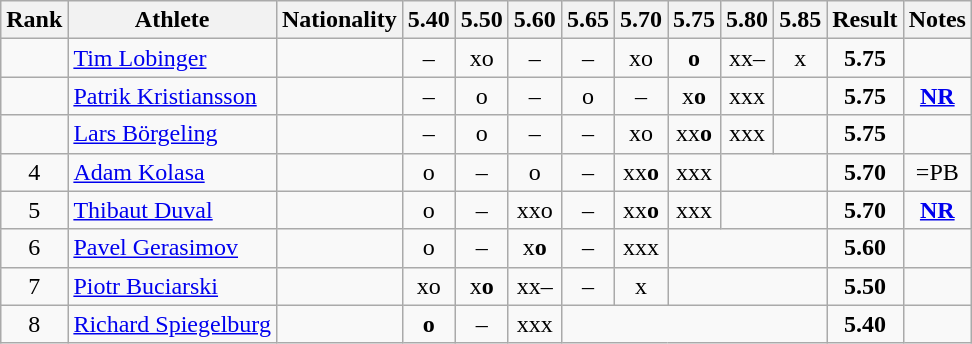<table class="wikitable sortable" style="text-align:center">
<tr>
<th>Rank</th>
<th>Athlete</th>
<th>Nationality</th>
<th>5.40</th>
<th>5.50</th>
<th>5.60</th>
<th>5.65</th>
<th>5.70</th>
<th>5.75</th>
<th>5.80</th>
<th>5.85</th>
<th>Result</th>
<th>Notes</th>
</tr>
<tr>
<td></td>
<td align="left"><a href='#'>Tim Lobinger</a></td>
<td align=left></td>
<td>–</td>
<td>xo</td>
<td>–</td>
<td>–</td>
<td>xo</td>
<td><strong>o</strong></td>
<td>xx–</td>
<td>x</td>
<td><strong>5.75</strong></td>
<td></td>
</tr>
<tr>
<td></td>
<td align="left"><a href='#'>Patrik Kristiansson</a></td>
<td align=left></td>
<td>–</td>
<td>o</td>
<td>–</td>
<td>o</td>
<td>–</td>
<td>x<strong>o</strong></td>
<td>xxx</td>
<td></td>
<td><strong>5.75</strong></td>
<td><strong><a href='#'>NR</a></strong></td>
</tr>
<tr>
<td></td>
<td align="left"><a href='#'>Lars Börgeling</a></td>
<td align=left></td>
<td>–</td>
<td>o</td>
<td>–</td>
<td>–</td>
<td>xo</td>
<td>xx<strong>o</strong></td>
<td>xxx</td>
<td></td>
<td><strong>5.75</strong></td>
<td></td>
</tr>
<tr>
<td>4</td>
<td align="left"><a href='#'>Adam Kolasa</a></td>
<td align=left></td>
<td>o</td>
<td>–</td>
<td>o</td>
<td>–</td>
<td>xx<strong>o</strong></td>
<td>xxx</td>
<td colspan=2></td>
<td><strong>5.70</strong></td>
<td>=PB</td>
</tr>
<tr>
<td>5</td>
<td align="left"><a href='#'>Thibaut Duval</a></td>
<td align=left></td>
<td>o</td>
<td>–</td>
<td>xxo</td>
<td>–</td>
<td>xx<strong>o</strong></td>
<td>xxx</td>
<td colspan=2></td>
<td><strong>5.70</strong></td>
<td><strong><a href='#'>NR</a></strong></td>
</tr>
<tr>
<td>6</td>
<td align="left"><a href='#'>Pavel Gerasimov</a></td>
<td align=left></td>
<td>o</td>
<td>–</td>
<td>x<strong>o</strong></td>
<td>–</td>
<td>xxx</td>
<td colspan=3></td>
<td><strong>5.60</strong></td>
<td></td>
</tr>
<tr>
<td>7</td>
<td align="left"><a href='#'>Piotr Buciarski</a></td>
<td align=left></td>
<td>xo</td>
<td>x<strong>o</strong></td>
<td>xx–</td>
<td>–</td>
<td>x</td>
<td colspan=3></td>
<td><strong>5.50</strong></td>
<td></td>
</tr>
<tr>
<td>8</td>
<td align="left"><a href='#'>Richard Spiegelburg</a></td>
<td align=left></td>
<td><strong>o</strong></td>
<td>–</td>
<td>xxx</td>
<td colspan=5></td>
<td><strong>5.40</strong></td>
<td></td>
</tr>
</table>
